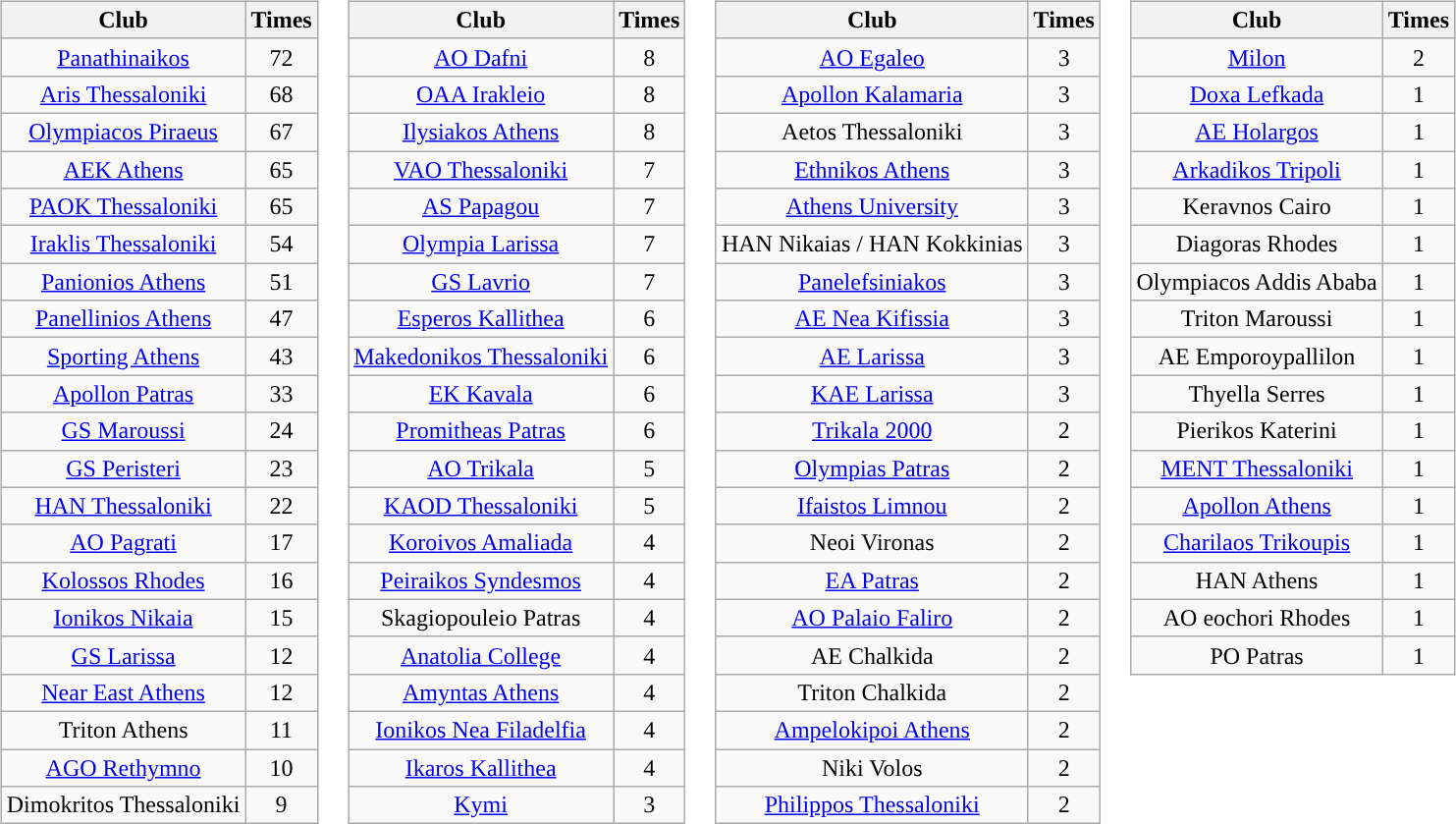<table>
<tr>
<td style="vertical-align:top;"><br><table class="wikitable" style="text-align:center">
<tr>
<th>Club</th>
<th>Times</th>
</tr>
<tr>
<td><a href='#'>Panathinaikos</a></td>
<td style="text-align:center;">72</td>
</tr>
<tr>
<td><a href='#'>Aris Thessaloniki</a></td>
<td style="text-align:center;">68</td>
</tr>
<tr>
<td><a href='#'>Olympiacos Piraeus</a></td>
<td style="text-align:center;">67</td>
</tr>
<tr>
<td><a href='#'>AEK Athens</a></td>
<td style="text-align:center;">65</td>
</tr>
<tr>
<td><a href='#'>PAOK Thessaloniki</a></td>
<td style="text-align:center;">65</td>
</tr>
<tr>
<td><a href='#'>Iraklis Thessaloniki</a></td>
<td style="text-align:center;">54</td>
</tr>
<tr>
<td><a href='#'>Panionios Athens</a></td>
<td style="text-align:center;">51</td>
</tr>
<tr>
<td><a href='#'>Panellinios Athens</a></td>
<td style="text-align:center;">47</td>
</tr>
<tr>
<td><a href='#'>Sporting Athens</a></td>
<td style="text-align:center;">43</td>
</tr>
<tr>
<td><a href='#'>Apollon Patras</a></td>
<td style="text-align:center;">33</td>
</tr>
<tr>
<td><a href='#'>GS Maroussi</a></td>
<td style="text-align:center;">24</td>
</tr>
<tr>
<td><a href='#'>GS Peristeri</a></td>
<td style="text-align:center;">23</td>
</tr>
<tr>
<td><a href='#'>HAN Thessaloniki</a></td>
<td style="text-align:center;">22</td>
</tr>
<tr>
<td><a href='#'>AO Pagrati</a></td>
<td style="text-align:center;">17</td>
</tr>
<tr>
<td><a href='#'>Kolossos Rhodes</a></td>
<td style="text-align:center;">16</td>
</tr>
<tr>
<td><a href='#'>Ionikos Nikaia</a></td>
<td style="text-align:center;">15</td>
</tr>
<tr>
<td><a href='#'>GS Larissa</a></td>
<td style="text-align:center;">12</td>
</tr>
<tr>
<td><a href='#'>Near East Athens</a></td>
<td style="text-align:center;">12</td>
</tr>
<tr>
<td>Triton Athens</td>
<td style="text-align:center;">11</td>
</tr>
<tr>
<td><a href='#'>AGO Rethymno</a></td>
<td style="text-align:center;">10</td>
</tr>
<tr>
<td>Dimokritos Thessaloniki</td>
<td style="text-align:center;">9</td>
</tr>
</table>
</td>
<td style="vertical-align:top;"><br><table class="wikitable" style="text-align:center">
<tr>
<th>Club</th>
<th>Times</th>
</tr>
<tr>
<td><a href='#'>AO Dafni</a></td>
<td style="text-align:center;">8</td>
</tr>
<tr>
<td><a href='#'>OAA Irakleio</a></td>
<td style="text-align:center;">8</td>
</tr>
<tr>
<td><a href='#'>Ilysiakos Athens</a></td>
<td style="text-align:center;">8</td>
</tr>
<tr>
<td><a href='#'>VAO Thessaloniki</a></td>
<td style="text-align:center;">7</td>
</tr>
<tr>
<td><a href='#'>AS Papagou</a></td>
<td style="text-align:center;">7</td>
</tr>
<tr>
<td><a href='#'>Olympia Larissa</a></td>
<td style="text-align:center;">7</td>
</tr>
<tr>
<td><a href='#'>GS Lavrio</a></td>
<td style="text-align:center;">7</td>
</tr>
<tr>
<td><a href='#'>Esperos Kallithea</a></td>
<td style="text-align:center;">6</td>
</tr>
<tr>
<td><a href='#'>Makedonikos Thessaloniki</a></td>
<td style="text-align:center;">6</td>
</tr>
<tr>
<td><a href='#'>EK Kavala</a></td>
<td style="text-align:center;">6</td>
</tr>
<tr>
<td><a href='#'>Promitheas Patras</a></td>
<td style="text-align:center;">6</td>
</tr>
<tr>
<td><a href='#'>AO Trikala</a></td>
<td style="text-align:center;">5</td>
</tr>
<tr>
<td><a href='#'>KAOD Thessaloniki</a></td>
<td style="text-align:center;">5</td>
</tr>
<tr>
<td><a href='#'>Koroivos Amaliada</a></td>
<td style="text-align:center;">4</td>
</tr>
<tr>
<td><a href='#'>Peiraikos Syndesmos</a></td>
<td style="text-align:center;">4</td>
</tr>
<tr>
<td>Skagiopouleio Patras</td>
<td style="text-align:center;">4</td>
</tr>
<tr>
<td><a href='#'>Anatolia College</a></td>
<td style="text-align:center;">4</td>
</tr>
<tr>
<td><a href='#'>Amyntas Athens</a></td>
<td style="text-align:center;">4</td>
</tr>
<tr>
<td><a href='#'>Ionikos Nea Filadelfia</a></td>
<td style="text-align:center;">4</td>
</tr>
<tr>
<td><a href='#'>Ikaros Kallithea</a></td>
<td style="text-align:center;">4</td>
</tr>
<tr>
<td><a href='#'>Kymi</a></td>
<td style="text-align:center;">3</td>
</tr>
</table>
</td>
<td style="vertical-align:top;"><br><table class="wikitable" style="text-align:center">
<tr>
<th>Club</th>
<th>Times</th>
</tr>
<tr>
<td><a href='#'>AO Egaleo</a></td>
<td style="text-align:center;">3</td>
</tr>
<tr>
<td><a href='#'>Apollon Kalamaria</a></td>
<td style="text-align:center;">3</td>
</tr>
<tr>
<td>Aetos Thessaloniki</td>
<td style="text-align:center;">3</td>
</tr>
<tr>
<td><a href='#'>Ethnikos Athens</a></td>
<td style="text-align:center;">3</td>
</tr>
<tr>
<td><a href='#'>Athens University</a></td>
<td style="text-align:center;">3</td>
</tr>
<tr>
<td>HAN Nikaias / HAN Kokkinias</td>
<td style="text-align:center;">3</td>
</tr>
<tr>
<td><a href='#'>Panelefsiniakos</a></td>
<td style="text-align:center;">3</td>
</tr>
<tr>
<td><a href='#'>AE Nea Kifissia</a></td>
<td style="text-align:center;">3</td>
</tr>
<tr>
<td><a href='#'>AE Larissa</a></td>
<td style="text-align:center;">3</td>
</tr>
<tr>
<td><a href='#'>KAE Larissa</a></td>
<td style="text-align:center;">3</td>
</tr>
<tr>
<td><a href='#'>Trikala 2000</a></td>
<td style="text-align:center;">2</td>
</tr>
<tr>
<td><a href='#'>Olympias Patras</a></td>
<td style="text-align:center;">2</td>
</tr>
<tr>
<td><a href='#'>Ifaistos Limnou</a></td>
<td style="text-align:center;">2</td>
</tr>
<tr>
<td>Neoi Vironas</td>
<td style="text-align:center;">2</td>
</tr>
<tr>
<td><a href='#'>EA Patras</a></td>
<td style="text-align:center;">2</td>
</tr>
<tr>
<td><a href='#'>AO Palaio Faliro</a></td>
<td style="text-align:center;">2</td>
</tr>
<tr>
<td>AE Chalkida</td>
<td style="text-align:center;">2</td>
</tr>
<tr>
<td>Triton Chalkida</td>
<td style="text-align:center;">2</td>
</tr>
<tr>
<td><a href='#'>Ampelokipoi Athens</a></td>
<td style="text-align:center;">2</td>
</tr>
<tr>
<td>Niki Volos</td>
<td style="text-align:center;">2</td>
</tr>
<tr>
<td><a href='#'>Philippos Thessaloniki</a></td>
<td style="text-align:center;">2</td>
</tr>
</table>
</td>
<td style="vertical-align:top;"><br><table class="wikitable" style="text-align:center">
<tr>
<th>Club</th>
<th>Times</th>
</tr>
<tr>
<td><a href='#'>Milon</a></td>
<td style="text-align:center;">2</td>
</tr>
<tr>
<td><a href='#'>Doxa Lefkada</a></td>
<td style="text-align:center;">1</td>
</tr>
<tr>
<td><a href='#'>AE Holargos</a></td>
<td style="text-align:center;">1</td>
</tr>
<tr>
<td><a href='#'>Αrkadikos Tripoli</a></td>
<td style="text-align:center;">1</td>
</tr>
<tr>
<td>Keravnos Cairo</td>
<td style="text-align:center;">1</td>
</tr>
<tr>
<td>Diagoras Rhodes</td>
<td style="text-align:center;">1</td>
</tr>
<tr>
<td>Olympiacos Addis Ababa</td>
<td style="text-align:center;">1</td>
</tr>
<tr>
<td>Triton Maroussi</td>
<td style="text-align:center;">1</td>
</tr>
<tr>
<td>AE Emporoypallilon</td>
<td style="text-align:center;">1</td>
</tr>
<tr>
<td>Thyella Serres</td>
<td style="text-align:center;">1</td>
</tr>
<tr>
<td>Pierikos Katerini</td>
<td style="text-align:center;">1</td>
</tr>
<tr>
<td><a href='#'>MENT Thessaloniki</a></td>
<td style="text-align:center;">1</td>
</tr>
<tr>
<td><a href='#'>Apollon Athens</a></td>
<td style="text-align:center;">1</td>
</tr>
<tr>
<td><a href='#'>Charilaos Trikoupis</a></td>
<td style="text-align:center;">1</td>
</tr>
<tr>
<td>HAN Athens</td>
<td style="text-align:center;">1</td>
</tr>
<tr>
<td>AO eochori Rhodes</td>
<td style="text-align:center;">1</td>
</tr>
<tr>
<td>PO Patras</td>
<td style="text-align:center;">1</td>
</tr>
</table>
</td>
</tr>
</table>
